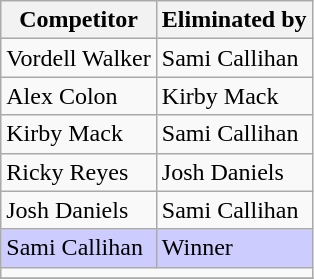<table class="wikitable">
<tr>
<th>Competitor</th>
<th>Eliminated by</th>
</tr>
<tr>
<td>Vordell Walker</td>
<td>Sami Callihan</td>
</tr>
<tr>
<td>Alex Colon</td>
<td>Kirby Mack</td>
</tr>
<tr>
<td>Kirby Mack</td>
<td>Sami Callihan</td>
</tr>
<tr>
<td>Ricky Reyes</td>
<td>Josh Daniels</td>
</tr>
<tr>
<td>Josh Daniels</td>
<td>Sami Callihan</td>
</tr>
<tr style="background: #CCCCFF;">
<td>Sami Callihan</td>
<td>Winner</td>
</tr>
<tr>
<td colspan="2"></td>
</tr>
<tr>
</tr>
</table>
